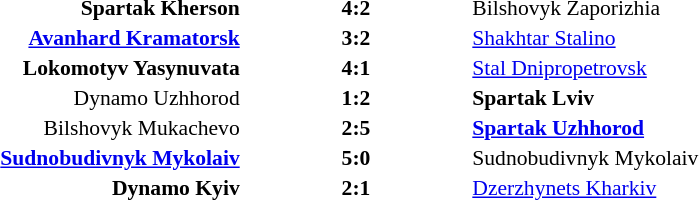<table width=100% cellspacing=1>
<tr>
<th width=20%></th>
<th width=12%></th>
<th width=20%></th>
<th></th>
</tr>
<tr style=font-size:90%>
<td align=right><strong>Spartak Kherson</strong></td>
<td align=center><strong>4:2</strong></td>
<td>Bilshovyk Zaporizhia</td>
<td align=center></td>
</tr>
<tr style=font-size:90%>
<td align=right><strong><a href='#'>Avanhard Kramatorsk</a></strong></td>
<td align=center><strong>3:2</strong></td>
<td><a href='#'>Shakhtar Stalino</a></td>
<td align=center></td>
</tr>
<tr style=font-size:90%>
<td align=right><strong>Lokomotyv Yasynuvata</strong></td>
<td align=center><strong>4:1</strong></td>
<td><a href='#'>Stal Dnipropetrovsk</a></td>
<td align=center></td>
</tr>
<tr style=font-size:90%>
<td align=right>Dynamo Uzhhorod</td>
<td align=center><strong>1:2</strong></td>
<td><strong>Spartak Lviv</strong></td>
<td align=center></td>
</tr>
<tr style=font-size:90%>
<td align=right>Bilshovyk Mukachevo</td>
<td align=center><strong>2:5</strong></td>
<td><strong><a href='#'>Spartak Uzhhorod</a></strong></td>
<td align=center></td>
</tr>
<tr style=font-size:90%>
<td align=right><strong><a href='#'>Sudnobudivnyk Mykolaiv</a></strong></td>
<td align=center><strong>5:0</strong></td>
<td>Sudnobudivnyk Mykolaiv</td>
<td align=center></td>
</tr>
<tr style=font-size:90%>
<td align=right><strong>Dynamo Kyiv</strong></td>
<td align=center><strong>2:1</strong></td>
<td><a href='#'>Dzerzhynets Kharkiv</a></td>
<td align=center></td>
</tr>
</table>
